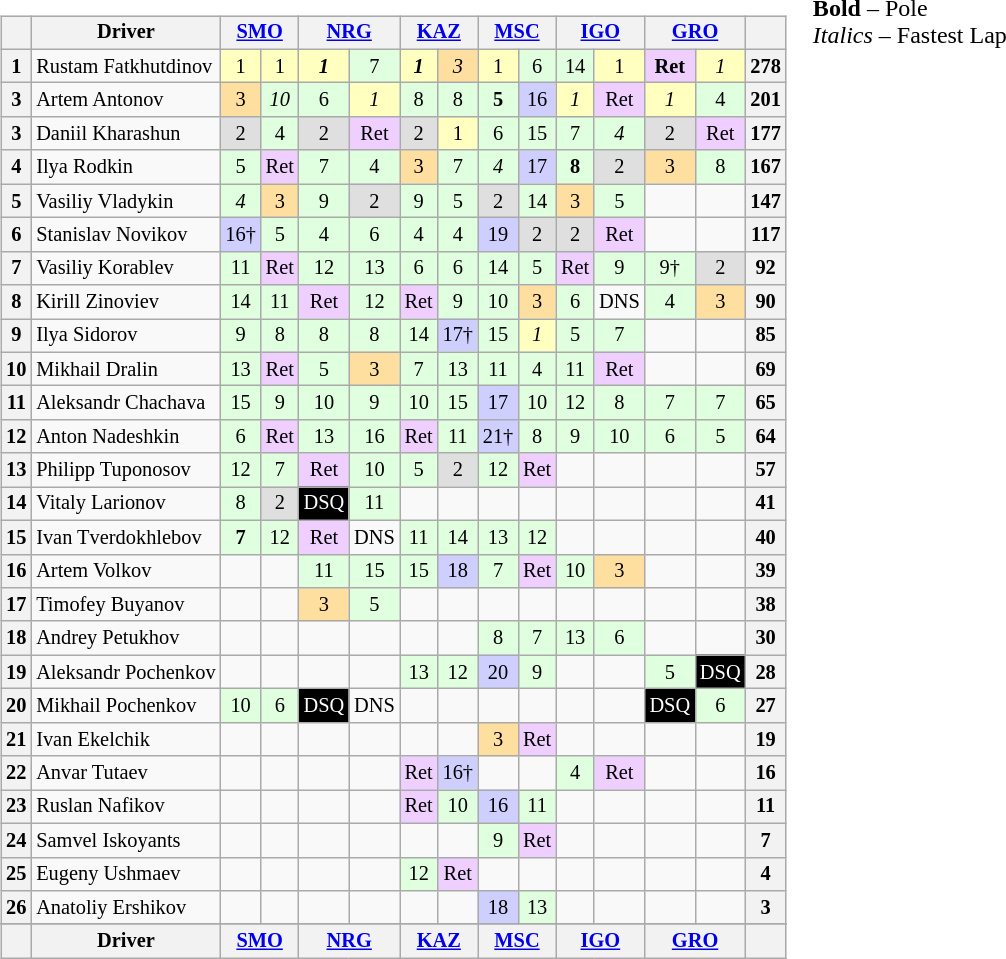<table>
<tr>
<td valign="top"><br><table align=left| class="wikitable" style="font-size: 85%; text-align: center">
<tr valign="top">
<th valign="middle"></th>
<th valign="middle">Driver</th>
<th colspan=2><a href='#'>SMO</a></th>
<th colspan=2><a href='#'>NRG</a></th>
<th colspan=2><a href='#'>KAZ</a></th>
<th colspan=2><a href='#'>MSC</a></th>
<th colspan=2><a href='#'>IGO</a></th>
<th colspan=2><a href='#'>GRO</a></th>
<th valign="middle"></th>
</tr>
<tr>
<th>1</th>
<td align="left">Rustam Fatkhutdinov</td>
<td style="background:#ffffbf;">1</td>
<td style="background:#ffffbf;">1</td>
<td style="background:#ffffbf;"><strong><em>1</em></strong></td>
<td style="background:#dfffdf;">7</td>
<td style="background:#ffffbf;"><strong><em>1</em></strong></td>
<td style="background:#ffdf9f;"><em>3</em></td>
<td style="background:#ffffbf;">1</td>
<td style="background:#dfffdf;">6</td>
<td style="background:#dfffdf;">14</td>
<td style="background:#ffffbf;">1</td>
<td style="background:#efcfff;"><strong>Ret</strong></td>
<td style="background:#ffffbf;"><em>1</em></td>
<th>278</th>
</tr>
<tr>
<th>3</th>
<td align="left">Artem Antonov</td>
<td style="background:#ffdf9f;">3</td>
<td style="background:#dfffdf;"><em>10</em></td>
<td style="background:#dfffdf;">6</td>
<td style="background:#ffffbf;"><em>1</em></td>
<td style="background:#dfffdf;">8</td>
<td style="background:#dfffdf;">8</td>
<td style="background:#dfffdf;"><strong>5</strong></td>
<td style="background:#cfcfff;">16</td>
<td style="background:#ffffbf;"><em>1</em></td>
<td style="background:#efcfff;">Ret</td>
<td style="background:#ffffbf;"><em>1</em></td>
<td style="background:#dfffdf;">4</td>
<th>201</th>
</tr>
<tr>
<th>3</th>
<td align="left">Daniil Kharashun</td>
<td style="background:#dfdfdf;">2</td>
<td style="background:#dfffdf;">4</td>
<td style="background:#dfdfdf;">2</td>
<td style="background:#efcfff;">Ret</td>
<td style="background:#dfdfdf;">2</td>
<td style="background:#ffffbf;">1</td>
<td style="background:#dfffdf;">6</td>
<td style="background:#dfffdf;">15</td>
<td style="background:#dfffdf;">7</td>
<td style="background:#dfffdf;"><em>4</em></td>
<td style="background:#dfdfdf;">2</td>
<td style="background:#efcfff;">Ret</td>
<th>177</th>
</tr>
<tr>
<th>4</th>
<td align="left">Ilya Rodkin</td>
<td style="background:#dfffdf;">5</td>
<td style="background:#efcfff;">Ret</td>
<td style="background:#dfffdf;">7</td>
<td style="background:#dfffdf;">4</td>
<td style="background:#ffdf9f;">3</td>
<td style="background:#dfffdf;">7</td>
<td style="background:#dfffdf;"><em>4</em></td>
<td style="background:#cfcfff;">17</td>
<td style="background:#dfffdf;"><strong>8</strong></td>
<td style="background:#dfdfdf;">2</td>
<td style="background:#ffdf9f;">3</td>
<td style="background:#dfffdf;">8</td>
<th>167</th>
</tr>
<tr>
<th>5</th>
<td align="left">Vasiliy Vladykin</td>
<td style="background:#dfffdf;"><em>4</em></td>
<td style="background:#ffdf9f;">3</td>
<td style="background:#dfffdf;">9</td>
<td style="background:#dfdfdf;">2</td>
<td style="background:#dfffdf;">9</td>
<td style="background:#dfffdf;">5</td>
<td style="background:#dfdfdf;">2</td>
<td style="background:#dfffdf;">14</td>
<td style="background:#ffdf9f;">3</td>
<td style="background:#dfffdf;">5</td>
<td></td>
<td></td>
<th>147</th>
</tr>
<tr>
<th>6</th>
<td align="left">Stanislav Novikov</td>
<td style="background:#cfcfff;">16†</td>
<td style="background:#dfffdf;">5</td>
<td style="background:#dfffdf;">4</td>
<td style="background:#dfffdf;">6</td>
<td style="background:#dfffdf;">4</td>
<td style="background:#dfffdf;">4</td>
<td style="background:#cfcfff;">19</td>
<td style="background:#dfdfdf;">2</td>
<td style="background:#dfdfdf;">2</td>
<td style="background:#efcfff;">Ret</td>
<td></td>
<td></td>
<th>117</th>
</tr>
<tr>
<th>7</th>
<td align="left">Vasiliy Korablev</td>
<td style="background:#dfffdf;">11</td>
<td style="background:#efcfff;">Ret</td>
<td style="background:#dfffdf;">12</td>
<td style="background:#dfffdf;">13</td>
<td style="background:#dfffdf;">6</td>
<td style="background:#dfffdf;">6</td>
<td style="background:#dfffdf;">14</td>
<td style="background:#dfffdf;">5</td>
<td style="background:#efcfff;">Ret</td>
<td style="background:#dfffdf;">9</td>
<td style="background:#dfffdf;">9†</td>
<td style="background:#dfdfdf;">2</td>
<th>92</th>
</tr>
<tr>
<th>8</th>
<td align="left">Kirill Zinoviev</td>
<td style="background:#dfffdf;">14</td>
<td style="background:#dfffdf;">11</td>
<td style="background:#efcfff;">Ret</td>
<td style="background:#dfffdf;">12</td>
<td style="background:#efcfff;">Ret</td>
<td style="background:#dfffdf;">9</td>
<td style="background:#dfffdf;">10</td>
<td style="background:#ffdf9f;">3</td>
<td style="background:#dfffdf;">6</td>
<td>DNS</td>
<td style="background:#dfffdf;">4</td>
<td style="background:#ffdf9f;">3</td>
<th>90</th>
</tr>
<tr>
<th>9</th>
<td align="left">Ilya Sidorov</td>
<td style="background:#dfffdf;">9</td>
<td style="background:#dfffdf;">8</td>
<td style="background:#dfffdf;">8</td>
<td style="background:#dfffdf;">8</td>
<td style="background:#dfffdf;">14</td>
<td style="background:#cfcfff;">17†</td>
<td style="background:#dfffdf;">15</td>
<td style="background:#ffffbf;"><em>1</em></td>
<td style="background:#dfffdf;">5</td>
<td style="background:#dfffdf;">7</td>
<td></td>
<td></td>
<th>85</th>
</tr>
<tr>
<th>10</th>
<td align="left">Mikhail Dralin</td>
<td style="background:#dfffdf;">13</td>
<td style="background:#efcfff;">Ret</td>
<td style="background:#dfffdf;">5</td>
<td style="background:#ffdf9f;">3</td>
<td style="background:#dfffdf;">7</td>
<td style="background:#dfffdf;">13</td>
<td style="background:#dfffdf;">11</td>
<td style="background:#dfffdf;">4</td>
<td style="background:#dfffdf;">11</td>
<td style="background:#efcfff;">Ret</td>
<td></td>
<td></td>
<th>69</th>
</tr>
<tr>
<th>11</th>
<td align="left">Aleksandr Chachava</td>
<td style="background:#dfffdf;">15</td>
<td style="background:#dfffdf;">9</td>
<td style="background:#dfffdf;">10</td>
<td style="background:#dfffdf;">9</td>
<td style="background:#dfffdf;">10</td>
<td style="background:#dfffdf;">15</td>
<td style="background:#cfcfff;">17</td>
<td style="background:#dfffdf;">10</td>
<td style="background:#dfffdf;">12</td>
<td style="background:#dfffdf;">8</td>
<td style="background:#dfffdf;">7</td>
<td style="background:#dfffdf;">7</td>
<th>65</th>
</tr>
<tr>
<th>12</th>
<td align="left">Anton Nadeshkin</td>
<td style="background:#dfffdf;">6</td>
<td style="background:#efcfff;">Ret</td>
<td style="background:#dfffdf;">13</td>
<td style="background:#dfffdf;">16</td>
<td style="background:#efcfff;">Ret</td>
<td style="background:#dfffdf;">11</td>
<td style="background:#cfcfff;">21†</td>
<td style="background:#dfffdf;">8</td>
<td style="background:#dfffdf;">9</td>
<td style="background:#dfffdf;">10</td>
<td style="background:#dfffdf;">6</td>
<td style="background:#dfffdf;">5</td>
<th>64</th>
</tr>
<tr>
<th>13</th>
<td align="left">Philipp Tuponosov</td>
<td style="background:#dfffdf;">12</td>
<td style="background:#dfffdf;">7</td>
<td style="background:#efcfff;">Ret</td>
<td style="background:#dfffdf;">10</td>
<td style="background:#dfffdf;">5</td>
<td style="background:#dfdfdf;">2</td>
<td style="background:#dfffdf;">12</td>
<td style="background:#efcfff;">Ret</td>
<td></td>
<td></td>
<td></td>
<td></td>
<th>57</th>
</tr>
<tr>
<th>14</th>
<td align="left">Vitaly Larionov</td>
<td style="background:#dfffdf;">8</td>
<td style="background:#dfdfdf;">2</td>
<td style="background-color:#000000;color:white">DSQ</td>
<td style="background:#dfffdf;">11</td>
<td></td>
<td></td>
<td></td>
<td></td>
<td></td>
<td></td>
<td></td>
<td></td>
<th>41</th>
</tr>
<tr>
<th>15</th>
<td align="left">Ivan Tverdokhlebov</td>
<td style="background:#dfffdf;"><strong>7</strong></td>
<td style="background:#dfffdf;">12</td>
<td style="background:#efcfff;">Ret</td>
<td>DNS</td>
<td style="background:#dfffdf;">11</td>
<td style="background:#dfffdf;">14</td>
<td style="background:#dfffdf;">13</td>
<td style="background:#dfffdf;">12</td>
<td></td>
<td></td>
<td></td>
<td></td>
<th>40</th>
</tr>
<tr>
<th>16</th>
<td align="left">Artem Volkov</td>
<td></td>
<td></td>
<td style="background:#dfffdf;">11</td>
<td style="background:#dfffdf;">15</td>
<td style="background:#dfffdf;">15</td>
<td style="background:#cfcfff;">18</td>
<td style="background:#dfffdf;">7</td>
<td style="background:#efcfff;">Ret</td>
<td style="background:#dfffdf;">10</td>
<td style="background:#ffdf9f;">3</td>
<td></td>
<td></td>
<th>39</th>
</tr>
<tr>
<th>17</th>
<td align="left">Timofey Buyanov</td>
<td></td>
<td></td>
<td style="background:#ffdf9f;">3</td>
<td style="background:#dfffdf;">5</td>
<td></td>
<td></td>
<td></td>
<td></td>
<td></td>
<td></td>
<td></td>
<td></td>
<th>38</th>
</tr>
<tr>
<th>18</th>
<td align="left">Andrey Petukhov</td>
<td></td>
<td></td>
<td></td>
<td></td>
<td></td>
<td></td>
<td style="background:#dfffdf;">8</td>
<td style="background:#dfffdf;">7</td>
<td style="background:#dfffdf;">13</td>
<td style="background:#dfffdf;">6</td>
<td></td>
<td></td>
<th>30</th>
</tr>
<tr>
<th>19</th>
<td align="left">Aleksandr Pochenkov</td>
<td></td>
<td></td>
<td></td>
<td></td>
<td style="background:#dfffdf;">13</td>
<td style="background:#dfffdf;">12</td>
<td style="background:#cfcfff;">20</td>
<td style="background:#dfffdf;">9</td>
<td></td>
<td></td>
<td style="background:#dfffdf;">5</td>
<td style="background-color:#000000;color:white">DSQ</td>
<th>28</th>
</tr>
<tr>
<th>20</th>
<td align="left">Mikhail Pochenkov</td>
<td style="background:#dfffdf;">10</td>
<td style="background:#dfffdf;">6</td>
<td style="background-color:#000000;color:white">DSQ</td>
<td>DNS</td>
<td></td>
<td></td>
<td></td>
<td></td>
<td></td>
<td></td>
<td style="background-color:#000000;color:white">DSQ</td>
<td style="background:#dfffdf;">6</td>
<th>27</th>
</tr>
<tr>
<th>21</th>
<td align="left">Ivan Ekelchik</td>
<td></td>
<td></td>
<td></td>
<td></td>
<td></td>
<td></td>
<td style="background:#ffdf9f;">3</td>
<td style="background:#efcfff;">Ret</td>
<td></td>
<td></td>
<td></td>
<td></td>
<th>19</th>
</tr>
<tr>
<th>22</th>
<td align="left">Anvar Tutaev</td>
<td></td>
<td></td>
<td></td>
<td></td>
<td style="background:#efcfff;">Ret</td>
<td style="background:#cfcfff;">16†</td>
<td></td>
<td></td>
<td style="background:#dfffdf;">4</td>
<td style="background:#efcfff;">Ret</td>
<td></td>
<td></td>
<th>16</th>
</tr>
<tr>
<th>23</th>
<td align="left">Ruslan Nafikov</td>
<td></td>
<td></td>
<td></td>
<td></td>
<td style="background:#efcfff;">Ret</td>
<td style="background:#dfffdf;">10</td>
<td style="background:#cfcfff;">16</td>
<td style="background:#dfffdf;">11</td>
<td></td>
<td></td>
<td></td>
<td></td>
<th>11</th>
</tr>
<tr>
<th>24</th>
<td align="left">Samvel Iskoyants</td>
<td></td>
<td></td>
<td></td>
<td></td>
<td></td>
<td></td>
<td style="background:#dfffdf;">9</td>
<td style="background:#efcfff;">Ret</td>
<td></td>
<td></td>
<td></td>
<td></td>
<th>7</th>
</tr>
<tr>
<th>25</th>
<td align="left">Eugeny Ushmaev</td>
<td></td>
<td></td>
<td></td>
<td></td>
<td style="background:#dfffdf;">12</td>
<td style="background:#efcfff;">Ret</td>
<td></td>
<td></td>
<td></td>
<td></td>
<td></td>
<td></td>
<th>4</th>
</tr>
<tr>
<th>26</th>
<td align="left">Anatoliy Ershikov</td>
<td></td>
<td></td>
<td></td>
<td></td>
<td></td>
<td></td>
<td style="background:#cfcfff;">18</td>
<td style="background:#dfffdf;">13</td>
<td></td>
<td></td>
<td></td>
<td></td>
<th>3</th>
</tr>
<tr>
</tr>
<tr valign="top">
<th valign="middle"></th>
<th valign="middle">Driver</th>
<th colspan=2><a href='#'>SMO</a></th>
<th colspan=2><a href='#'>NRG</a></th>
<th colspan=2><a href='#'>KAZ</a></th>
<th colspan=2><a href='#'>MSC</a></th>
<th colspan=2><a href='#'>IGO</a></th>
<th colspan=2><a href='#'>GRO</a></th>
<th valign="middle"></th>
</tr>
</table>
</td>
<td valign="top"><br>
<span><strong>Bold</strong> – Pole<br>
<em>Italics</em> – Fastest Lap</span></td>
</tr>
</table>
